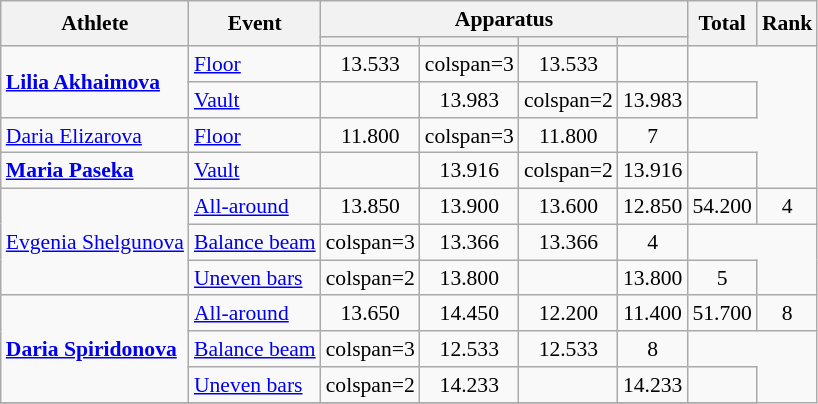<table class="wikitable" style="text-align:center; font-size:90%">
<tr>
<th rowspan=2>Athlete</th>
<th rowspan=2>Event</th>
<th colspan =4>Apparatus</th>
<th rowspan=2>Total</th>
<th rowspan=2>Rank</th>
</tr>
<tr style="font-size:95%">
<th></th>
<th></th>
<th></th>
<th></th>
</tr>
<tr>
<td align=left rowspan=2><strong><a href='#'>Lilia Akhaimova</a></strong></td>
<td align=left><a href='#'>Floor</a></td>
<td>13.533</td>
<td>colspan=3 </td>
<td>13.533</td>
<td></td>
</tr>
<tr>
<td align=left><a href='#'>Vault</a></td>
<td></td>
<td>13.983</td>
<td>colspan=2 </td>
<td>13.983</td>
<td></td>
</tr>
<tr>
<td align=left><a href='#'>Daria Elizarova</a></td>
<td align=left><a href='#'>Floor</a></td>
<td>11.800</td>
<td>colspan=3 </td>
<td>11.800</td>
<td>7</td>
</tr>
<tr>
<td align=left><strong><a href='#'>Maria Paseka</a></strong></td>
<td align=left><a href='#'>Vault</a></td>
<td></td>
<td>13.916</td>
<td>colspan=2 </td>
<td>13.916</td>
<td></td>
</tr>
<tr>
<td align=left rowspan=3><a href='#'>Evgenia Shelgunova</a></td>
<td align=left><a href='#'>All-around</a></td>
<td>13.850</td>
<td>13.900</td>
<td>13.600</td>
<td>12.850</td>
<td>54.200</td>
<td>4</td>
</tr>
<tr>
<td align=left><a href='#'>Balance beam</a></td>
<td>colspan=3 </td>
<td>13.366</td>
<td>13.366</td>
<td>4</td>
</tr>
<tr>
<td align=left><a href='#'>Uneven bars</a></td>
<td>colspan=2 </td>
<td>13.800</td>
<td></td>
<td>13.800</td>
<td>5</td>
</tr>
<tr>
<td align=left rowspan=3><strong><a href='#'>Daria Spiridonova</a></strong></td>
<td align=left><a href='#'>All-around</a></td>
<td>13.650</td>
<td>14.450</td>
<td>12.200</td>
<td>11.400</td>
<td>51.700</td>
<td>8</td>
</tr>
<tr>
<td align=left><a href='#'>Balance beam</a></td>
<td>colspan=3 </td>
<td>12.533</td>
<td>12.533</td>
<td>8</td>
</tr>
<tr>
<td align=left><a href='#'>Uneven bars</a></td>
<td>colspan=2 </td>
<td>14.233</td>
<td></td>
<td>14.233</td>
<td></td>
</tr>
<tr>
</tr>
</table>
